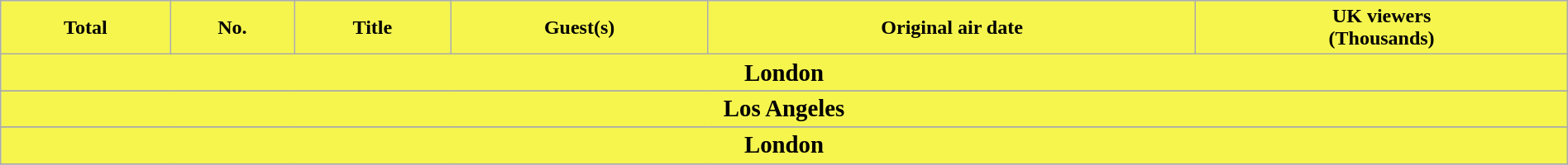<table class="wikitable plainrowheaders" style="width:100%;">
<tr>
<th scope="col" style="background:#F5F54E;">Total</th>
<th scope="col" style="background:#F5F54E;">No.</th>
<th scope="col" style="background:#F5F54E;">Title</th>
<th scope="col" style="background:#F5F54E;">Guest(s)</th>
<th scope="col" style="background:#F5F54E;">Original air date</th>
<th scope="col" style="background:#F5F54E;">UK viewers<br>(Thousands)</th>
</tr>
<tr>
<th style="background:#F5F54E; color:black;" colspan="10"><big>London</big></th>
</tr>
<tr>
</tr>
<tr>
<th style="background:#F5F54E; color:black;" colspan="10"><big>Los Angeles</big></th>
</tr>
<tr>
</tr>
<tr>
<th style="background:#F5F54E; color:black;" colspan="10"><big>London</big></th>
</tr>
<tr>
</tr>
</table>
